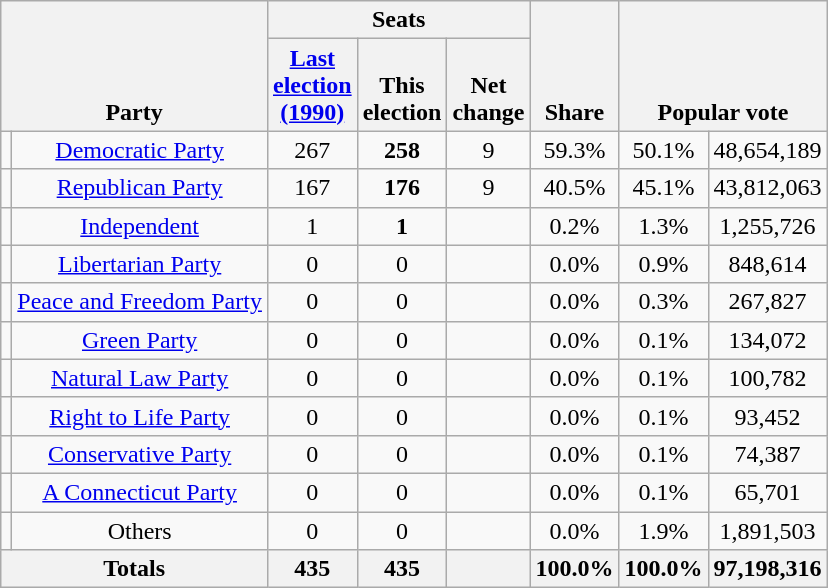<table class="wikitable sortable" style="text-align:center">
<tr valign=bottom>
<th rowspan=2 colspan=2>Party</th>
<th colspan=3>Seats</th>
<th rowspan=2>Share</th>
<th rowspan=2 colspan=2>Popular vote</th>
</tr>
<tr valign=bottom>
<th><a href='#'>Last<br>election<br>(1990)</a></th>
<th>This<br>election</th>
<th>Net<br>change</th>
</tr>
<tr>
<td></td>
<td><a href='#'>Democratic Party</a></td>
<td>267</td>
<td><strong>258</strong></td>
<td> 9</td>
<td>59.3%</td>
<td>50.1%</td>
<td>48,654,189</td>
</tr>
<tr>
<td></td>
<td><a href='#'>Republican Party</a></td>
<td>167</td>
<td><strong>176</strong></td>
<td> 9</td>
<td>40.5%</td>
<td>45.1%</td>
<td>43,812,063</td>
</tr>
<tr>
<td></td>
<td><a href='#'>Independent</a></td>
<td>1</td>
<td><strong>1</strong></td>
<td></td>
<td>0.2%</td>
<td>1.3%</td>
<td>1,255,726</td>
</tr>
<tr>
<td></td>
<td><a href='#'>Libertarian Party</a></td>
<td>0</td>
<td>0</td>
<td></td>
<td>0.0%</td>
<td>0.9%</td>
<td>848,614</td>
</tr>
<tr>
<td></td>
<td><a href='#'>Peace and Freedom Party</a></td>
<td>0</td>
<td>0</td>
<td></td>
<td>0.0%</td>
<td>0.3%</td>
<td>267,827</td>
</tr>
<tr>
<td></td>
<td><a href='#'>Green Party</a></td>
<td>0</td>
<td>0</td>
<td></td>
<td>0.0%</td>
<td>0.1%</td>
<td>134,072</td>
</tr>
<tr>
<td></td>
<td><a href='#'>Natural Law Party</a></td>
<td>0</td>
<td>0</td>
<td></td>
<td>0.0%</td>
<td>0.1%</td>
<td>100,782</td>
</tr>
<tr>
<td></td>
<td><a href='#'>Right to Life Party</a></td>
<td>0</td>
<td>0</td>
<td></td>
<td>0.0%</td>
<td>0.1%</td>
<td>93,452</td>
</tr>
<tr>
<td></td>
<td><a href='#'>Conservative Party</a></td>
<td>0</td>
<td>0</td>
<td></td>
<td>0.0%</td>
<td>0.1%</td>
<td>74,387</td>
</tr>
<tr>
<td></td>
<td><a href='#'>A Connecticut Party</a></td>
<td>0</td>
<td>0</td>
<td></td>
<td>0.0%</td>
<td>0.1%</td>
<td>65,701</td>
</tr>
<tr>
<td></td>
<td>Others</td>
<td>0</td>
<td>0</td>
<td></td>
<td>0.0%</td>
<td>1.9%</td>
<td>1,891,503</td>
</tr>
<tr>
<th colspan=2><strong>Totals</strong></th>
<th>435</th>
<th>435</th>
<th></th>
<th>100.0%</th>
<th>100.0%</th>
<th>97,198,316</th>
</tr>
</table>
